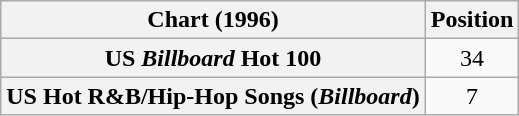<table class="wikitable sortable plainrowheaders">
<tr>
<th>Chart (1996)</th>
<th>Position</th>
</tr>
<tr>
<th scope="row">US <em>Billboard</em> Hot 100</th>
<td align="center">34</td>
</tr>
<tr>
<th scope="row">US Hot R&B/Hip-Hop Songs (<em>Billboard</em>)</th>
<td align="center">7</td>
</tr>
</table>
